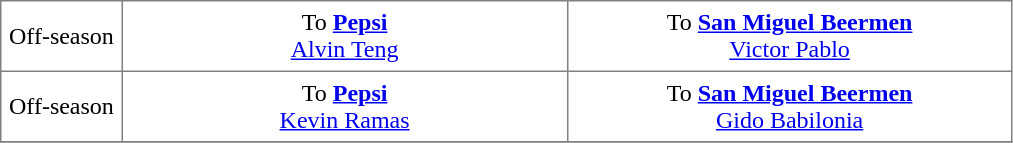<table border="1" style="border-collapse:collapse; text-align: center" cellpadding="5">
<tr>
<td style="width:12%">Off-season</td>
<td style="width:44%" valign="top">To <strong><a href='#'>Pepsi</a></strong><br><a href='#'>Alvin Teng</a></td>
<td style="width:44%" valign="top">To <strong><a href='#'>San Miguel Beermen</a></strong><br><a href='#'>Victor Pablo</a></td>
</tr>
<tr>
<td style="width:12%">Off-season</td>
<td style="width:44%" valign="top">To <strong><a href='#'>Pepsi</a></strong><br><a href='#'>Kevin Ramas</a></td>
<td style="width:44%" valign="top">To <strong><a href='#'>San Miguel Beermen</a></strong><br><a href='#'>Gido Babilonia</a></td>
</tr>
<tr>
</tr>
</table>
